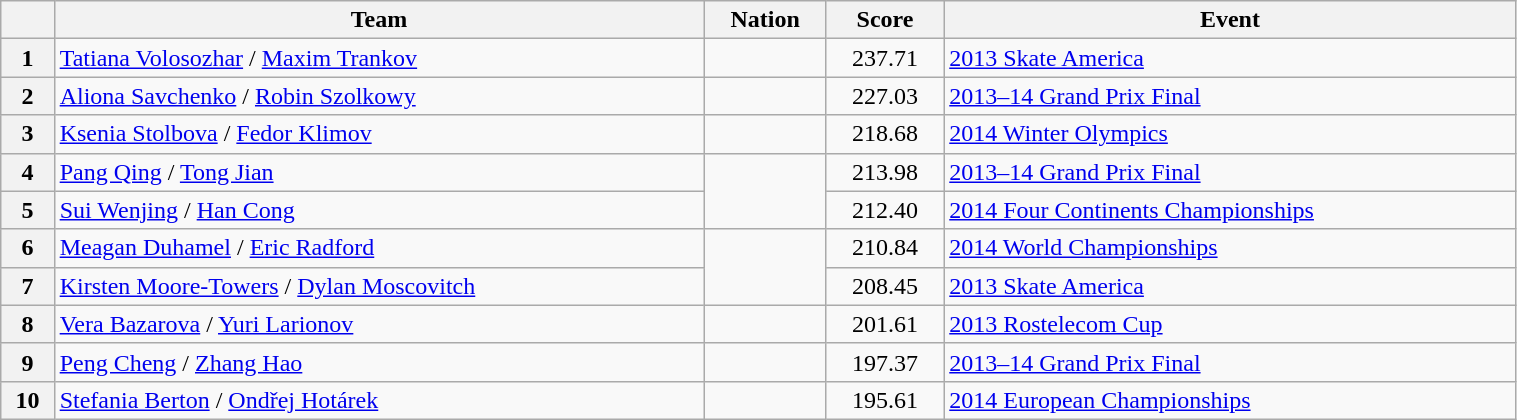<table class="wikitable sortable" style="text-align:left; width:80%">
<tr>
<th scope="col"></th>
<th scope="col">Team</th>
<th scope="col">Nation</th>
<th scope="col">Score</th>
<th scope="col">Event</th>
</tr>
<tr>
<th scope="row">1</th>
<td><a href='#'>Tatiana Volosozhar</a> / <a href='#'>Maxim Trankov</a></td>
<td></td>
<td align=center>237.71</td>
<td><a href='#'>2013 Skate America</a></td>
</tr>
<tr>
<th scope="row">2</th>
<td><a href='#'>Aliona Savchenko</a> / <a href='#'>Robin Szolkowy</a></td>
<td></td>
<td align=center>227.03</td>
<td><a href='#'>2013–14 Grand Prix Final</a></td>
</tr>
<tr>
<th scope="row">3</th>
<td><a href='#'>Ksenia Stolbova</a> / <a href='#'>Fedor Klimov</a></td>
<td></td>
<td align=center>218.68</td>
<td><a href='#'>2014 Winter Olympics</a></td>
</tr>
<tr>
<th scope="row">4</th>
<td><a href='#'>Pang Qing</a> / <a href='#'>Tong Jian</a></td>
<td rowspan="2"></td>
<td align=center>213.98</td>
<td><a href='#'>2013–14 Grand Prix Final</a></td>
</tr>
<tr>
<th scope="row">5</th>
<td><a href='#'>Sui Wenjing</a> / <a href='#'>Han Cong</a></td>
<td align=center>212.40</td>
<td><a href='#'>2014 Four Continents Championships</a></td>
</tr>
<tr>
<th scope="row">6</th>
<td><a href='#'>Meagan Duhamel</a> / <a href='#'>Eric Radford</a></td>
<td rowspan="2"></td>
<td align=center>210.84</td>
<td><a href='#'>2014 World Championships</a></td>
</tr>
<tr>
<th scope="row">7</th>
<td><a href='#'>Kirsten Moore-Towers</a> / <a href='#'>Dylan Moscovitch</a></td>
<td align=center>208.45</td>
<td><a href='#'>2013 Skate America</a></td>
</tr>
<tr>
<th scope="row">8</th>
<td><a href='#'>Vera Bazarova</a> / <a href='#'>Yuri Larionov</a></td>
<td></td>
<td align=center>201.61</td>
<td><a href='#'>2013 Rostelecom Cup</a></td>
</tr>
<tr>
<th scope="row">9</th>
<td><a href='#'>Peng Cheng</a> / <a href='#'>Zhang Hao</a></td>
<td></td>
<td align=center>197.37</td>
<td><a href='#'>2013–14 Grand Prix Final</a></td>
</tr>
<tr>
<th scope="row">10</th>
<td><a href='#'>Stefania Berton</a> / <a href='#'>Ondřej Hotárek</a></td>
<td></td>
<td align=center>195.61</td>
<td><a href='#'>2014 European Championships</a></td>
</tr>
</table>
